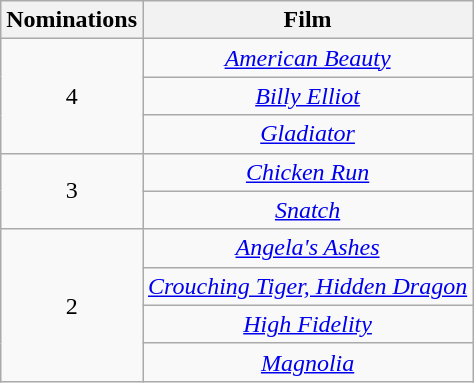<table class="wikitable" style="text-align: center;">
<tr>
<th scope="col" width="55">Nominations</th>
<th scope="col">Film</th>
</tr>
<tr>
<td rowspan=3>4</td>
<td><em><a href='#'>American Beauty</a></em></td>
</tr>
<tr>
<td><em><a href='#'>Billy Elliot</a></em></td>
</tr>
<tr>
<td><em><a href='#'>Gladiator</a></em></td>
</tr>
<tr>
<td rowspan=2>3</td>
<td><em><a href='#'>Chicken Run</a></em></td>
</tr>
<tr>
<td><em><a href='#'>Snatch</a></em></td>
</tr>
<tr>
<td rowspan=4>2</td>
<td><em><a href='#'>Angela's Ashes</a></em></td>
</tr>
<tr>
<td><em><a href='#'>Crouching Tiger, Hidden Dragon</a></em></td>
</tr>
<tr>
<td><em><a href='#'>High Fidelity</a></em></td>
</tr>
<tr>
<td><em><a href='#'>Magnolia</a></em></td>
</tr>
</table>
